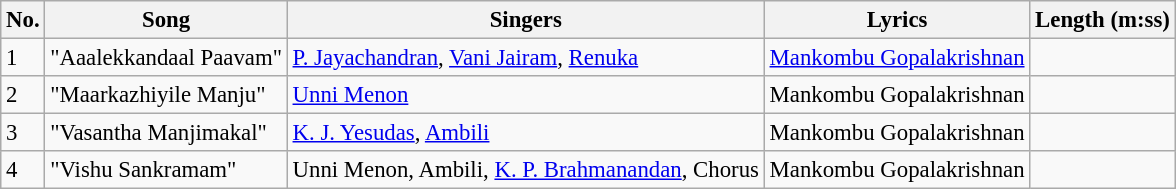<table class="wikitable" style="font-size:95%;">
<tr>
<th>No.</th>
<th>Song</th>
<th>Singers</th>
<th>Lyrics</th>
<th>Length (m:ss)</th>
</tr>
<tr>
<td>1</td>
<td>"Aaalekkandaal Paavam"</td>
<td><a href='#'>P. Jayachandran</a>, <a href='#'>Vani Jairam</a>, <a href='#'>Renuka</a></td>
<td><a href='#'>Mankombu Gopalakrishnan</a></td>
<td></td>
</tr>
<tr>
<td>2</td>
<td>"Maarkazhiyile Manju"</td>
<td><a href='#'>Unni Menon</a></td>
<td>Mankombu Gopalakrishnan</td>
<td></td>
</tr>
<tr>
<td>3</td>
<td>"Vasantha Manjimakal"</td>
<td><a href='#'>K. J. Yesudas</a>, <a href='#'>Ambili</a></td>
<td>Mankombu Gopalakrishnan</td>
<td></td>
</tr>
<tr>
<td>4</td>
<td>"Vishu Sankramam"</td>
<td>Unni Menon, Ambili, <a href='#'>K. P. Brahmanandan</a>, Chorus</td>
<td>Mankombu Gopalakrishnan</td>
<td></td>
</tr>
</table>
